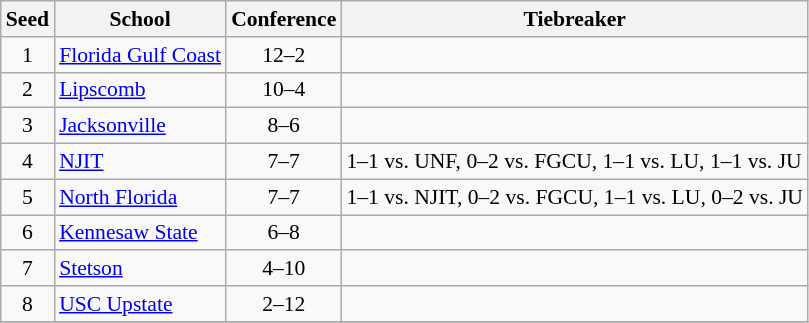<table class="wikitable" style="white-space:nowrap; font-size:90%;">
<tr>
<th>Seed</th>
<th>School</th>
<th>Conference</th>
<th>Tiebreaker</th>
</tr>
<tr>
<td align=center>1</td>
<td><a href='#'>Florida Gulf Coast</a></td>
<td align=center>12–2</td>
<td></td>
</tr>
<tr>
<td align=center>2</td>
<td><a href='#'>Lipscomb</a></td>
<td align=center>10–4</td>
<td></td>
</tr>
<tr>
<td align=center>3</td>
<td><a href='#'>Jacksonville</a></td>
<td align=center>8–6</td>
<td></td>
</tr>
<tr>
<td align=center>4</td>
<td><a href='#'>NJIT</a></td>
<td align=center>7–7</td>
<td>1–1 vs. UNF, 0–2 vs. FGCU, 1–1 vs. LU, 1–1 vs. JU</td>
</tr>
<tr>
<td align=center>5</td>
<td><a href='#'>North Florida</a></td>
<td align=center>7–7</td>
<td>1–1 vs. NJIT, 0–2 vs. FGCU, 1–1 vs. LU, 0–2 vs. JU</td>
</tr>
<tr>
<td align=center>6</td>
<td><a href='#'>Kennesaw State</a></td>
<td align=center>6–8</td>
<td></td>
</tr>
<tr>
<td align=center>7</td>
<td><a href='#'>Stetson</a></td>
<td align=center>4–10</td>
<td></td>
</tr>
<tr>
<td align=center>8</td>
<td><a href='#'>USC Upstate</a></td>
<td align=center>2–12</td>
<td></td>
</tr>
<tr>
</tr>
</table>
